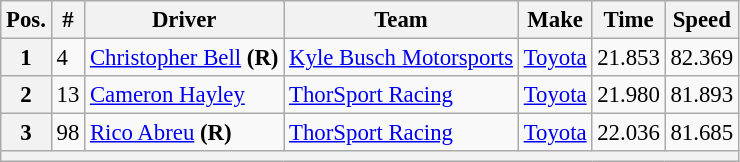<table class="wikitable" style="font-size:95%">
<tr>
<th>Pos.</th>
<th>#</th>
<th>Driver</th>
<th>Team</th>
<th>Make</th>
<th>Time</th>
<th>Speed</th>
</tr>
<tr>
<th>1</th>
<td>4</td>
<td><a href='#'>Christopher Bell</a> <strong>(R)</strong></td>
<td><a href='#'>Kyle Busch Motorsports</a></td>
<td><a href='#'>Toyota</a></td>
<td>21.853</td>
<td>82.369</td>
</tr>
<tr>
<th>2</th>
<td>13</td>
<td><a href='#'>Cameron Hayley</a></td>
<td><a href='#'>ThorSport Racing</a></td>
<td><a href='#'>Toyota</a></td>
<td>21.980</td>
<td>81.893</td>
</tr>
<tr>
<th>3</th>
<td>98</td>
<td><a href='#'>Rico Abreu</a> <strong>(R)</strong></td>
<td><a href='#'>ThorSport Racing</a></td>
<td><a href='#'>Toyota</a></td>
<td>22.036</td>
<td>81.685</td>
</tr>
<tr>
<th colspan="7"></th>
</tr>
</table>
